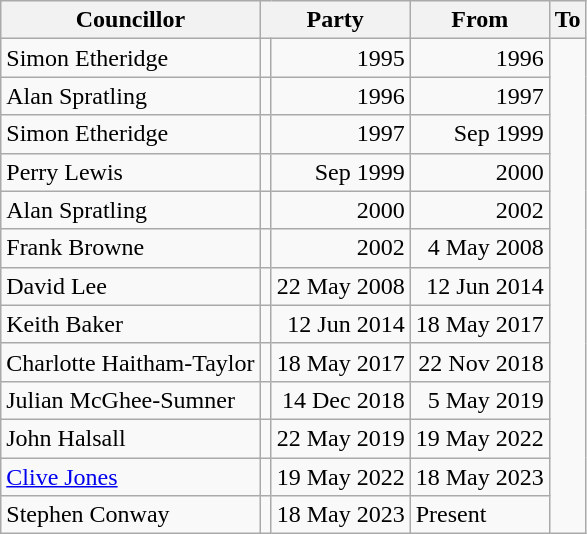<table class=wikitable>
<tr>
<th>Councillor</th>
<th colspan=2>Party</th>
<th>From</th>
<th>To</th>
</tr>
<tr>
<td>Simon Etheridge</td>
<td></td>
<td align=right>1995</td>
<td align=right>1996</td>
</tr>
<tr>
<td>Alan Spratling</td>
<td></td>
<td align=right>1996</td>
<td align=right>1997</td>
</tr>
<tr>
<td>Simon Etheridge</td>
<td></td>
<td align=right>1997</td>
<td align=right>Sep 1999</td>
</tr>
<tr>
<td>Perry Lewis</td>
<td></td>
<td align=right>Sep 1999</td>
<td align=right>2000</td>
</tr>
<tr>
<td>Alan Spratling</td>
<td></td>
<td align=right>2000</td>
<td align=right>2002</td>
</tr>
<tr>
<td>Frank Browne</td>
<td></td>
<td align=right>2002</td>
<td align=right>4 May 2008</td>
</tr>
<tr>
<td>David Lee</td>
<td></td>
<td align=right>22 May 2008</td>
<td align=right>12 Jun 2014</td>
</tr>
<tr>
<td>Keith Baker</td>
<td></td>
<td align=right>12 Jun 2014</td>
<td align=right>18 May 2017</td>
</tr>
<tr>
<td>Charlotte Haitham-Taylor</td>
<td></td>
<td align=right>18 May 2017</td>
<td align=right>22 Nov 2018</td>
</tr>
<tr>
<td>Julian McGhee-Sumner</td>
<td></td>
<td align=right>14 Dec 2018</td>
<td align=right>5 May 2019</td>
</tr>
<tr>
<td>John Halsall</td>
<td></td>
<td align=right>22 May 2019</td>
<td align=right>19 May 2022</td>
</tr>
<tr>
<td><a href='#'>Clive Jones</a></td>
<td></td>
<td align=right>19 May 2022</td>
<td align=right>18 May 2023</td>
</tr>
<tr>
<td>Stephen Conway</td>
<td></td>
<td align=right>18 May 2023</td>
<td>Present</td>
</tr>
</table>
